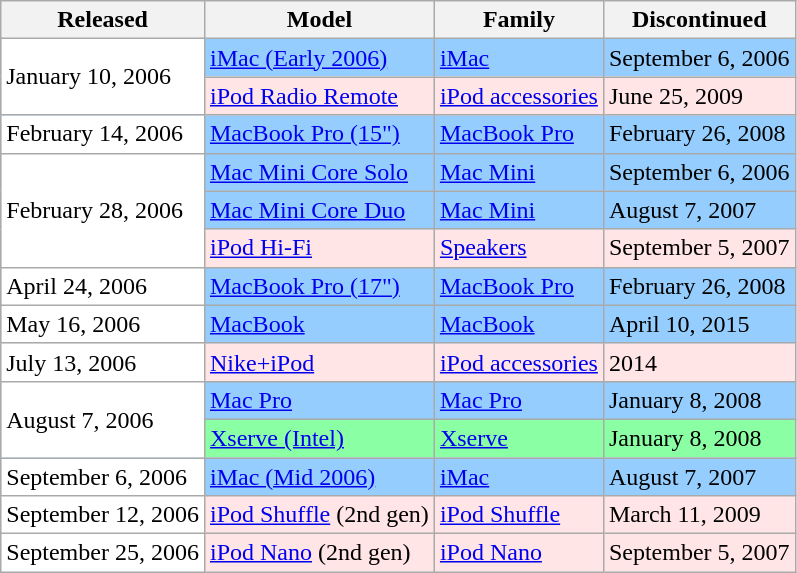<table class="wikitable">
<tr>
<th>Released</th>
<th>Model</th>
<th>Family</th>
<th>Discontinued</th>
</tr>
<tr bgcolor=#95CEFE>
<td bgcolor=#FFF rowspan=2>January 10, 2006</td>
<td><a href='#'>iMac (Early 2006)</a></td>
<td><a href='#'>iMac</a></td>
<td>September 6, 2006</td>
</tr>
<tr bgcolor=#FFE5E5>
<td><a href='#'>iPod Radio Remote</a></td>
<td><a href='#'>iPod accessories</a></td>
<td>June 25, 2009</td>
</tr>
<tr bgcolor=#95CEFE>
<td bgcolor=#FFF>February 14, 2006</td>
<td><a href='#'>MacBook Pro (15")</a></td>
<td><a href='#'>MacBook Pro</a></td>
<td>February 26, 2008</td>
</tr>
<tr bgcolor=#95CEFE>
<td bgcolor=#FFF rowspan=3>February 28, 2006</td>
<td><a href='#'>Mac Mini Core Solo</a></td>
<td><a href='#'>Mac Mini</a></td>
<td>September 6, 2006</td>
</tr>
<tr bgcolor=#95CEFE>
<td><a href='#'>Mac Mini Core Duo</a></td>
<td><a href='#'>Mac Mini</a></td>
<td>August 7, 2007</td>
</tr>
<tr bgcolor=#FFE5E5>
<td><a href='#'>iPod Hi-Fi</a></td>
<td><a href='#'>Speakers</a></td>
<td>September 5, 2007</td>
</tr>
<tr bgcolor=#95CEFE>
<td bgcolor=#FFF>April 24, 2006</td>
<td><a href='#'>MacBook Pro (17")</a></td>
<td><a href='#'>MacBook Pro</a></td>
<td>February 26, 2008</td>
</tr>
<tr bgcolor=#95CEFE>
<td bgcolor=#FFF>May 16, 2006</td>
<td><a href='#'>MacBook</a></td>
<td><a href='#'>MacBook</a></td>
<td>April 10, 2015</td>
</tr>
<tr bgcolor=#FFE5E5>
<td bgcolor=#FFF>July 13, 2006</td>
<td><a href='#'>Nike+iPod</a></td>
<td><a href='#'>iPod accessories</a></td>
<td>2014</td>
</tr>
<tr bgcolor=#95CEFE>
<td bgcolor=#FFF rowspan=2>August 7, 2006</td>
<td><a href='#'>Mac Pro</a></td>
<td><a href='#'>Mac Pro</a></td>
<td>January 8, 2008</td>
</tr>
<tr bgcolor=8BFFA3>
<td><a href='#'>Xserve (Intel)</a></td>
<td><a href='#'>Xserve</a></td>
<td>January 8, 2008</td>
</tr>
<tr bgcolor=#95CEFE>
<td bgcolor=#FFF>September 6, 2006</td>
<td><a href='#'>iMac (Mid 2006)</a></td>
<td><a href='#'>iMac</a></td>
<td>August 7, 2007</td>
</tr>
<tr bgcolor=#FFE5E5>
<td bgcolor=#FFF>September 12, 2006</td>
<td><a href='#'>iPod Shuffle</a> (2nd gen)</td>
<td><a href='#'>iPod Shuffle</a></td>
<td>March 11, 2009</td>
</tr>
<tr bgcolor=#FFE5E5>
<td bgcolor=#FFF>September 25, 2006</td>
<td><a href='#'>iPod Nano</a> (2nd gen)</td>
<td><a href='#'>iPod Nano</a></td>
<td>September 5, 2007</td>
</tr>
</table>
